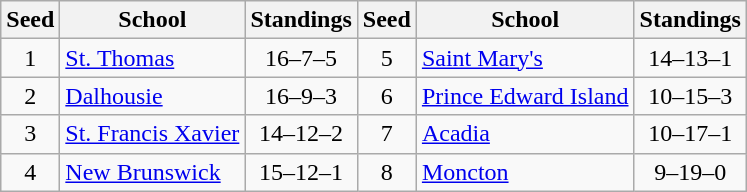<table class="wikitable">
<tr>
<th>Seed</th>
<th>School</th>
<th>Standings</th>
<th>Seed</th>
<th>School</th>
<th>Standings</th>
</tr>
<tr>
<td align=center>1</td>
<td><a href='#'>St. Thomas</a></td>
<td align=center>16–7–5</td>
<td align=center>5</td>
<td><a href='#'>Saint Mary's</a></td>
<td align=center>14–13–1</td>
</tr>
<tr>
<td align=center>2</td>
<td><a href='#'>Dalhousie</a></td>
<td align=center>16–9–3</td>
<td align=center>6</td>
<td><a href='#'>Prince Edward Island</a></td>
<td align=center>10–15–3</td>
</tr>
<tr>
<td align=center>3</td>
<td><a href='#'>St. Francis Xavier</a></td>
<td align=center>14–12–2</td>
<td align=center>7</td>
<td><a href='#'>Acadia</a></td>
<td align=center>10–17–1</td>
</tr>
<tr>
<td align=center>4</td>
<td><a href='#'>New Brunswick</a></td>
<td align=center>15–12–1</td>
<td align=center>8</td>
<td><a href='#'>Moncton</a></td>
<td align=center>9–19–0</td>
</tr>
</table>
